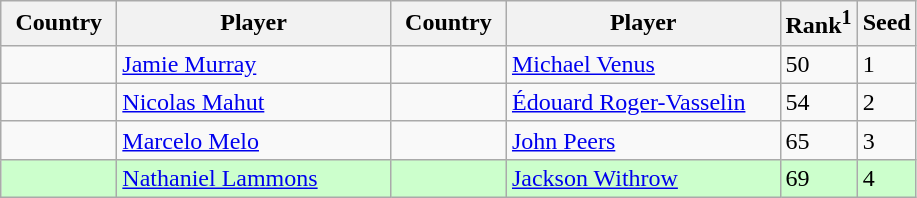<table class="sortable wikitable">
<tr>
<th width="70">Country</th>
<th width="175">Player</th>
<th width="70">Country</th>
<th width="175">Player</th>
<th>Rank<sup>1</sup></th>
<th>Seed</th>
</tr>
<tr>
<td></td>
<td><a href='#'>Jamie Murray</a></td>
<td></td>
<td><a href='#'>Michael Venus</a></td>
<td>50</td>
<td>1</td>
</tr>
<tr>
<td></td>
<td><a href='#'>Nicolas Mahut</a></td>
<td></td>
<td><a href='#'>Édouard Roger-Vasselin</a></td>
<td>54</td>
<td>2</td>
</tr>
<tr>
<td></td>
<td><a href='#'>Marcelo Melo</a></td>
<td></td>
<td><a href='#'>John Peers</a></td>
<td>65</td>
<td>3</td>
</tr>
<tr bgcolor=#cfc>
<td></td>
<td><a href='#'>Nathaniel Lammons</a></td>
<td></td>
<td><a href='#'>Jackson Withrow</a></td>
<td>69</td>
<td>4</td>
</tr>
</table>
